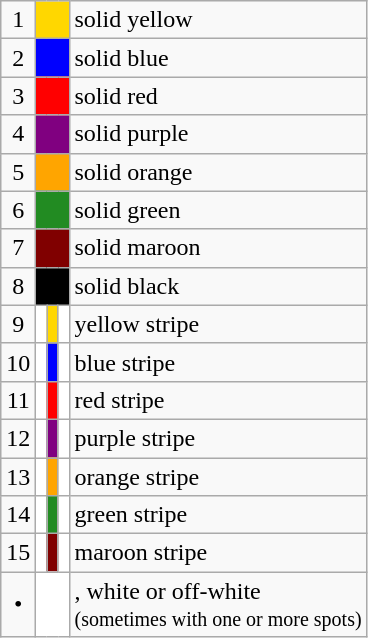<table class="wikitable floatright">
<tr>
<td align=center>1</td>
<td bgcolor="gold" colspan=3></td>
<td>solid yellow</td>
</tr>
<tr>
<td align=center>2</td>
<td bgcolor="blue" colspan=3></td>
<td>solid blue</td>
</tr>
<tr>
<td align=center>3</td>
<td bgcolor="red" colspan=3></td>
<td>solid red</td>
</tr>
<tr>
<td align=center>4</td>
<td bgcolor="purple" colspan=3></td>
<td>solid purple</td>
</tr>
<tr>
<td align=center>5</td>
<td bgcolor="orange" colspan=3></td>
<td>solid orange</td>
</tr>
<tr>
<td align=center>6</td>
<td bgcolor="forestgreen" colspan=3></td>
<td>solid green</td>
</tr>
<tr>
<td align=center>7</td>
<td bgcolor="maroon" colspan=3></td>
<td>solid maroon</td>
</tr>
<tr>
<td align=center>8</td>
<td bgcolor="black" colspan=3></td>
<td>solid black</td>
</tr>
<tr>
<td align=center>9</td>
<td bgcolor="white"></td>
<td bgcolor="gold"></td>
<td bgcolor="white"></td>
<td>yellow stripe</td>
</tr>
<tr>
<td align=center>10</td>
<td bgcolor="white"></td>
<td bgcolor="blue"></td>
<td bgcolor="white"></td>
<td>blue stripe</td>
</tr>
<tr>
<td align=center>11</td>
<td bgcolor="white"></td>
<td bgcolor="red"></td>
<td bgcolor="white"></td>
<td>red stripe</td>
</tr>
<tr>
<td align=center>12</td>
<td bgcolor="white"></td>
<td bgcolor="purple"></td>
<td bgcolor="white"></td>
<td>purple stripe</td>
</tr>
<tr>
<td align=center>13</td>
<td bgcolor="white"></td>
<td bgcolor="orange"></td>
<td bgcolor="white"></td>
<td>orange stripe</td>
</tr>
<tr>
<td align=center>14</td>
<td bgcolor="white"></td>
<td bgcolor="forestgreen"></td>
<td bgcolor="white"></td>
<td>green stripe</td>
</tr>
<tr>
<td align=center>15</td>
<td bgcolor="white"></td>
<td bgcolor="maroon"></td>
<td bgcolor="white"></td>
<td>maroon stripe</td>
</tr>
<tr>
<td align=center>•</td>
<td bgcolor="white" colspan=3></td>
<td>, white or off-white <br><small>(sometimes with one or more spots)</small></td>
</tr>
</table>
